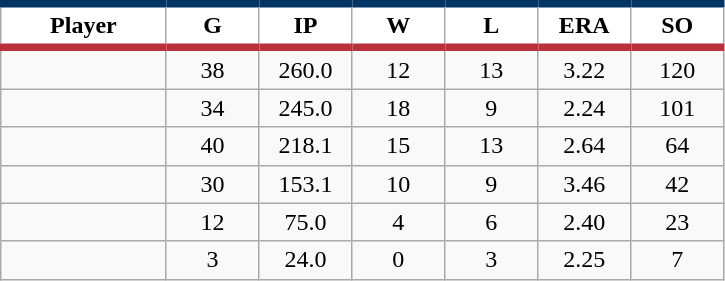<table class="wikitable sortable">
<tr>
<th style="background:#FFFFFF; border-top:#023465 5px solid; border-bottom:#ba313c 5px solid;" width="16%">Player</th>
<th style="background:#FFFFFF; border-top:#023465 5px solid; border-bottom:#ba313c 5px solid;" width="9%">G</th>
<th style="background:#FFFFFF; border-top:#023465 5px solid; border-bottom:#ba313c 5px solid;" width="9%">IP</th>
<th style="background:#FFFFFF; border-top:#023465 5px solid; border-bottom:#ba313c 5px solid;" width="9%">W</th>
<th style="background:#FFFFFF; border-top:#023465 5px solid; border-bottom:#ba313c 5px solid;" width="9%">L</th>
<th style="background:#FFFFFF; border-top:#023465 5px solid; border-bottom:#ba313c 5px solid;" width="9%">ERA</th>
<th style="background:#FFFFFF; border-top:#023465 5px solid; border-bottom:#ba313c 5px solid;" width="9%">SO</th>
</tr>
<tr align="center">
<td></td>
<td>38</td>
<td>260.0</td>
<td>12</td>
<td>13</td>
<td>3.22</td>
<td>120</td>
</tr>
<tr align="center">
<td></td>
<td>34</td>
<td>245.0</td>
<td>18</td>
<td>9</td>
<td>2.24</td>
<td>101</td>
</tr>
<tr align="center">
<td></td>
<td>40</td>
<td>218.1</td>
<td>15</td>
<td>13</td>
<td>2.64</td>
<td>64</td>
</tr>
<tr align="center">
<td></td>
<td>30</td>
<td>153.1</td>
<td>10</td>
<td>9</td>
<td>3.46</td>
<td>42</td>
</tr>
<tr align="center">
<td></td>
<td>12</td>
<td>75.0</td>
<td>4</td>
<td>6</td>
<td>2.40</td>
<td>23</td>
</tr>
<tr align="center">
<td></td>
<td>3</td>
<td>24.0</td>
<td>0</td>
<td>3</td>
<td>2.25</td>
<td>7</td>
</tr>
</table>
